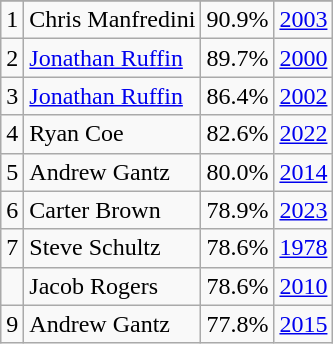<table class="wikitable">
<tr>
</tr>
<tr>
<td>1</td>
<td>Chris Manfredini</td>
<td><abbr>90.9%</abbr></td>
<td><a href='#'>2003</a></td>
</tr>
<tr>
<td>2</td>
<td><a href='#'>Jonathan Ruffin</a></td>
<td><abbr>89.7%</abbr></td>
<td><a href='#'>2000</a></td>
</tr>
<tr>
<td>3</td>
<td><a href='#'>Jonathan Ruffin</a></td>
<td><abbr>86.4%</abbr></td>
<td><a href='#'>2002</a></td>
</tr>
<tr>
<td>4</td>
<td>Ryan Coe</td>
<td><abbr>82.6%</abbr></td>
<td><a href='#'>2022</a></td>
</tr>
<tr>
<td>5</td>
<td>Andrew Gantz</td>
<td><abbr>80.0%</abbr></td>
<td><a href='#'>2014</a></td>
</tr>
<tr>
<td>6</td>
<td>Carter Brown</td>
<td><abbr>78.9%</abbr></td>
<td><a href='#'>2023</a></td>
</tr>
<tr>
<td>7</td>
<td>Steve Schultz</td>
<td><abbr>78.6%</abbr></td>
<td><a href='#'>1978</a></td>
</tr>
<tr>
<td></td>
<td>Jacob Rogers</td>
<td><abbr>78.6%</abbr></td>
<td><a href='#'>2010</a></td>
</tr>
<tr>
<td>9</td>
<td>Andrew Gantz</td>
<td><abbr>77.8%</abbr></td>
<td><a href='#'>2015</a></td>
</tr>
</table>
